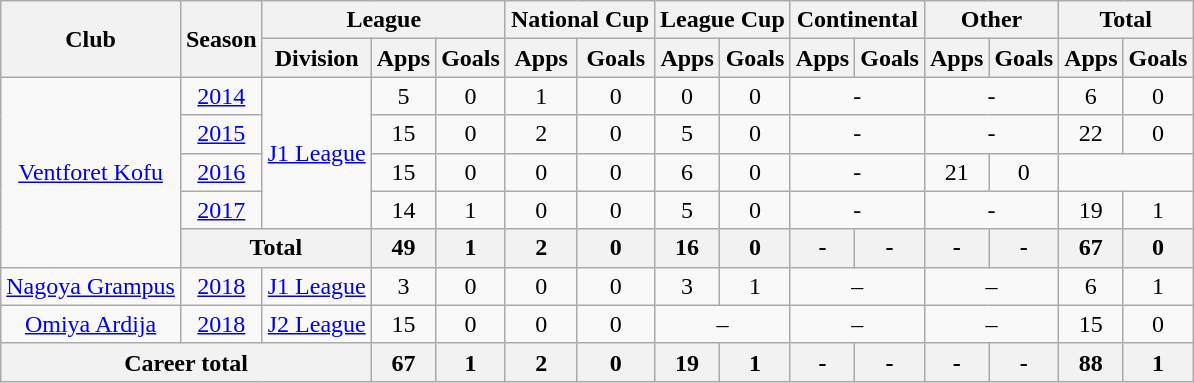<table class="wikitable" style="text-align: center">
<tr>
<th rowspan=2>Club</th>
<th rowspan=2>Season</th>
<th colspan=3>League</th>
<th colspan=2>National Cup</th>
<th colspan=2>League Cup</th>
<th colspan=2>Continental</th>
<th colspan=2>Other</th>
<th colspan=2>Total</th>
</tr>
<tr>
<th>Division</th>
<th>Apps</th>
<th>Goals</th>
<th>Apps</th>
<th>Goals</th>
<th>Apps</th>
<th>Goals</th>
<th>Apps</th>
<th>Goals</th>
<th>Apps</th>
<th>Goals</th>
<th>Apps</th>
<th>Goals</th>
</tr>
<tr>
<td rowspan=5><a href='#'>Ventforet Kofu</a></td>
<td><a href='#'>2014</a></td>
<td rowspan=4><a href='#'>J1 League</a></td>
<td>5</td>
<td>0</td>
<td>1</td>
<td>0</td>
<td>0</td>
<td>0</td>
<td colspan="2">-</td>
<td colspan="2">-</td>
<td>6</td>
<td>0</td>
</tr>
<tr>
<td><a href='#'>2015</a></td>
<td>15</td>
<td>0</td>
<td>2</td>
<td>0</td>
<td>5</td>
<td>0</td>
<td colspan="2">-</td>
<td colspan="2">-</td>
<td>22</td>
<td>0</td>
</tr>
<tr>
<td><a href='#'>2016</a></td>
<td>15</td>
<td>0</td>
<td>0</td>
<td>0</td>
<td>6</td>
<td>0</td>
<td colspan="2">-</td>
<td>21</td>
<td>0</td>
</tr>
<tr>
<td><a href='#'>2017</a></td>
<td>14</td>
<td>1</td>
<td>0</td>
<td>0</td>
<td>5</td>
<td>0</td>
<td colspan="2">-</td>
<td colspan="2">-</td>
<td>19</td>
<td>1</td>
</tr>
<tr>
<th colspan=2>Total</th>
<th>49</th>
<th>1</th>
<th>2</th>
<th>0</th>
<th>16</th>
<th>0</th>
<th>-</th>
<th>-</th>
<th>-</th>
<th>-</th>
<th>67</th>
<th>0</th>
</tr>
<tr>
<td><a href='#'>Nagoya Grampus</a></td>
<td><a href='#'>2018</a></td>
<td><a href='#'>J1 League</a></td>
<td>3</td>
<td>0</td>
<td>0</td>
<td>0</td>
<td>3</td>
<td>1</td>
<td colspan=2>–</td>
<td colspan=2>–</td>
<td>6</td>
<td>1</td>
</tr>
<tr>
<td rowspan=1><a href='#'>Omiya Ardija</a></td>
<td><a href='#'>2018</a></td>
<td><a href='#'>J2 League</a></td>
<td>15</td>
<td>0</td>
<td>0</td>
<td>0</td>
<td colspan=2>–</td>
<td colspan=2>–</td>
<td colspan=2>–</td>
<td>15</td>
<td>0</td>
</tr>
<tr>
<th colspan=3>Career total</th>
<th>67</th>
<th>1</th>
<th>2</th>
<th>0</th>
<th>19</th>
<th>1</th>
<th>-</th>
<th>-</th>
<th>-</th>
<th>-</th>
<th>88</th>
<th>1</th>
</tr>
</table>
